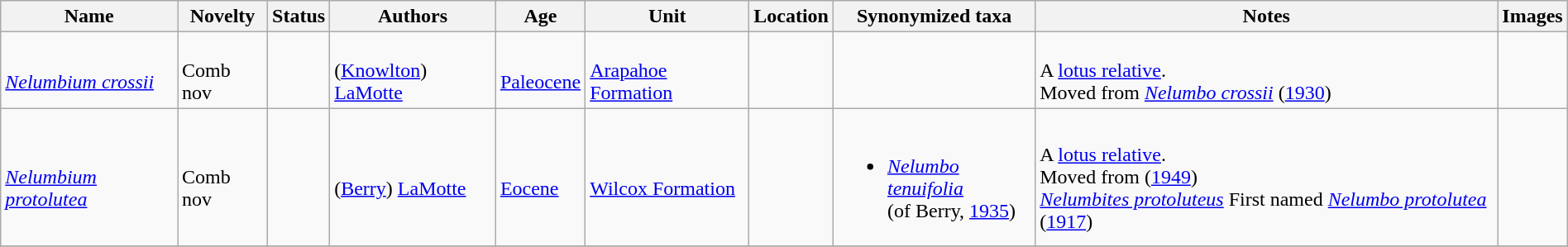<table class="wikitable sortable" align="center" width="100%">
<tr>
<th>Name</th>
<th>Novelty</th>
<th>Status</th>
<th>Authors</th>
<th>Age</th>
<th>Unit</th>
<th>Location</th>
<th>Synonymized taxa</th>
<th>Notes</th>
<th>Images</th>
</tr>
<tr>
<td><br><em><a href='#'>Nelumbium crossii</a></em></td>
<td><br>Comb nov</td>
<td></td>
<td><br>(<a href='#'>Knowlton</a>) <a href='#'>LaMotte</a></td>
<td><br><a href='#'>Paleocene</a></td>
<td><br><a href='#'>Arapahoe Formation</a></td>
<td><br><br></td>
<td></td>
<td><br>A <a href='#'>lotus relative</a>.<br> Moved from <em><a href='#'>Nelumbo crossii</a></em> (<a href='#'>1930</a>)</td>
<td></td>
</tr>
<tr>
<td><br><em><a href='#'>Nelumbium protolutea</a></em></td>
<td><br>Comb nov</td>
<td></td>
<td><br>(<a href='#'>Berry</a>) <a href='#'>LaMotte</a></td>
<td><br><a href='#'>Eocene</a></td>
<td><br><a href='#'>Wilcox Formation</a></td>
<td><br><br></td>
<td><br><ul><li><em><a href='#'>Nelumbo tenuifolia</a></em><br>(of Berry, <a href='#'>1935</a>)</li></ul></td>
<td><br>A <a href='#'>lotus relative</a>.<br> Moved from (<a href='#'>1949</a>)<br><em><a href='#'>Nelumbites protoluteus</a></em> First named <em><a href='#'>Nelumbo protolutea</a></em> (<a href='#'>1917</a>)</td>
<td></td>
</tr>
<tr>
</tr>
</table>
